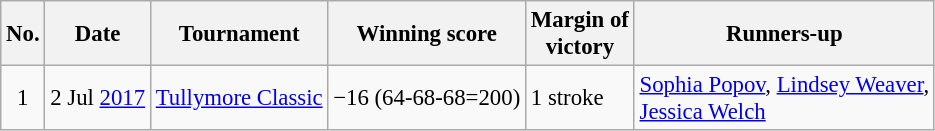<table class="wikitable" style="font-size:95%;">
<tr>
<th>No.</th>
<th>Date</th>
<th>Tournament</th>
<th>Winning score</th>
<th>Margin of<br>victory</th>
<th>Runners-up</th>
</tr>
<tr>
<td align=center>1</td>
<td>2 Jul <a href='#'>2017</a></td>
<td><a href='#'>Tullymore Classic</a></td>
<td>−16 (64-68-68=200)</td>
<td>1 stroke</td>
<td> <a href='#'>Sophia Popov</a>,  <a href='#'>Lindsey Weaver</a>,<br> <a href='#'>Jessica Welch</a></td>
</tr>
</table>
